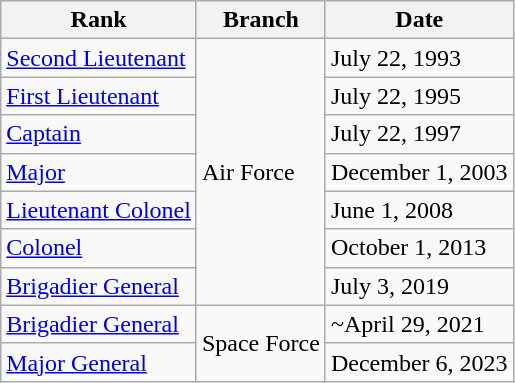<table class="wikitable">
<tr>
<th>Rank</th>
<th>Branch</th>
<th>Date</th>
</tr>
<tr>
<td> <a href='#'>Second Lieutenant</a></td>
<td rowspan=7>Air Force</td>
<td>July 22, 1993</td>
</tr>
<tr>
<td> <a href='#'>First Lieutenant</a></td>
<td>July 22, 1995</td>
</tr>
<tr>
<td> <a href='#'>Captain</a></td>
<td>July 22, 1997</td>
</tr>
<tr>
<td> <a href='#'>Major</a></td>
<td>December 1, 2003</td>
</tr>
<tr>
<td> <a href='#'>Lieutenant Colonel</a></td>
<td>June 1, 2008</td>
</tr>
<tr>
<td> <a href='#'>Colonel</a></td>
<td>October 1, 2013</td>
</tr>
<tr>
<td> <a href='#'>Brigadier General</a></td>
<td>July 3, 2019</td>
</tr>
<tr>
<td> <a href='#'>Brigadier General</a></td>
<td rowspan=2>Space Force</td>
<td>~April 29, 2021</td>
</tr>
<tr>
<td> <a href='#'>Major General</a></td>
<td>December 6, 2023</td>
</tr>
</table>
